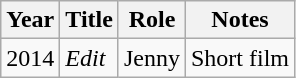<table class="wikitable sortable">
<tr>
<th>Year</th>
<th>Title</th>
<th>Role</th>
<th scope="col" class="unsortable">Notes</th>
</tr>
<tr>
<td>2014</td>
<td><em>Edit</em></td>
<td>Jenny</td>
<td>Short film</td>
</tr>
</table>
